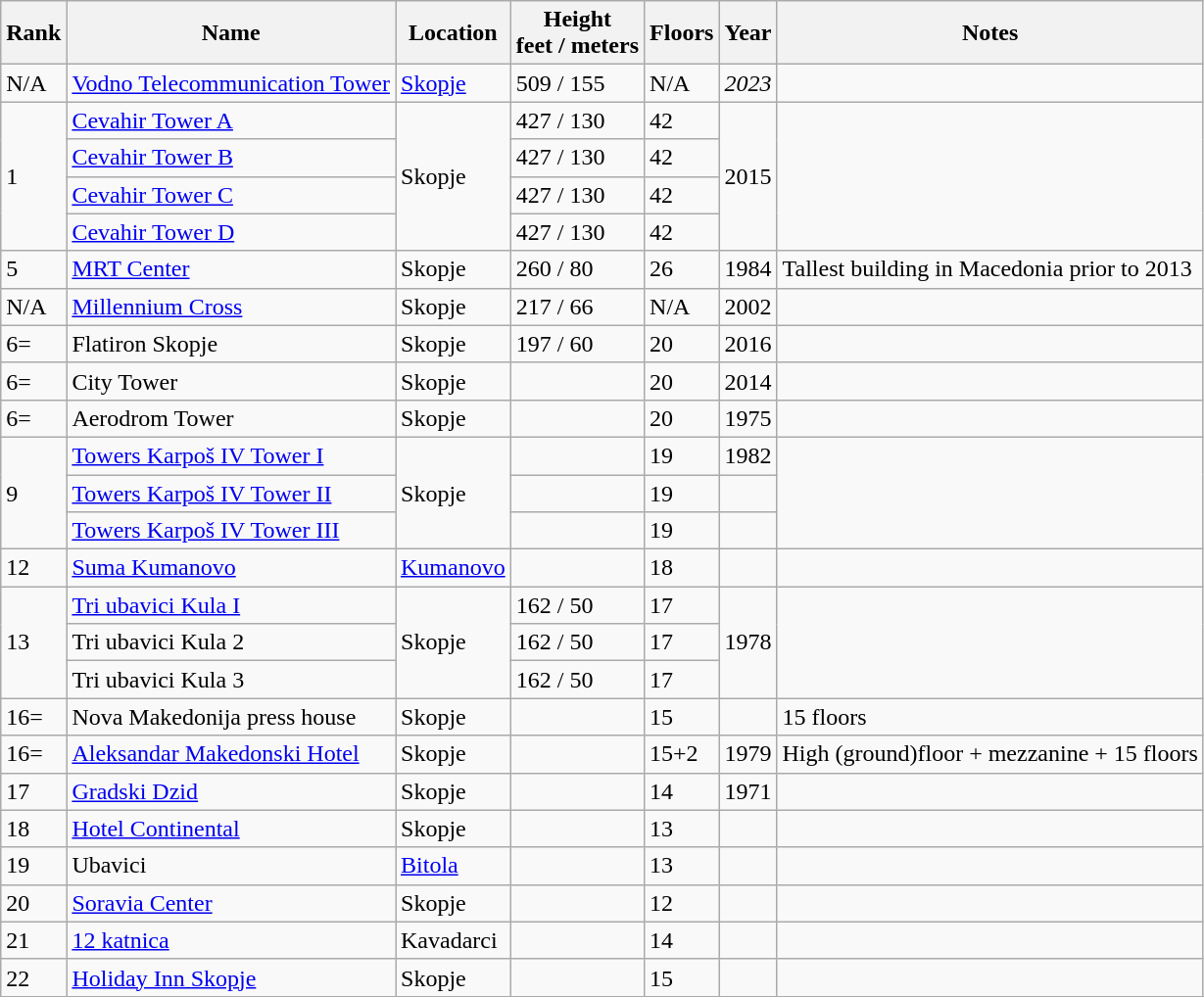<table class="wikitable sortable">
<tr>
<th>Rank</th>
<th>Name</th>
<th>Location</th>
<th>Height<br>feet / meters</th>
<th>Floors</th>
<th>Year</th>
<th>Notes</th>
</tr>
<tr>
<td>N/A</td>
<td><a href='#'>Vodno Telecommunication Tower</a></td>
<td><a href='#'>Skopje</a></td>
<td>509 / 155</td>
<td>N/A</td>
<td><em>2023</em></td>
<td></td>
</tr>
<tr>
<td rowspan="4">1</td>
<td><a href='#'>Cevahir Tower A</a></td>
<td rowspan="4">Skopje</td>
<td>427 / 130</td>
<td>42</td>
<td rowspan="4">2015</td>
<td rowspan="4"></td>
</tr>
<tr>
<td><a href='#'>Cevahir Tower B</a></td>
<td>427 / 130</td>
<td>42</td>
</tr>
<tr>
<td><a href='#'>Cevahir Tower C</a></td>
<td>427 / 130</td>
<td>42</td>
</tr>
<tr>
<td><a href='#'>Cevahir Tower D</a></td>
<td>427 / 130</td>
<td>42</td>
</tr>
<tr>
<td>5</td>
<td><a href='#'>MRT Center</a></td>
<td>Skopje</td>
<td>260 / 80</td>
<td>26</td>
<td>1984</td>
<td>Tallest building in Macedonia prior to 2013</td>
</tr>
<tr>
<td>N/A</td>
<td><a href='#'>Millennium Cross</a></td>
<td>Skopje</td>
<td>217 / 66</td>
<td>N/A</td>
<td>2002</td>
<td></td>
</tr>
<tr>
<td>6=</td>
<td>Flatiron Skopje</td>
<td>Skopje</td>
<td>197 / 60</td>
<td>20</td>
<td>2016</td>
<td></td>
</tr>
<tr>
<td>6=</td>
<td>City Tower</td>
<td>Skopje</td>
<td></td>
<td>20</td>
<td>2014</td>
<td></td>
</tr>
<tr>
<td>6=</td>
<td>Aerodrom Tower</td>
<td>Skopje</td>
<td></td>
<td>20</td>
<td>1975</td>
<td></td>
</tr>
<tr>
<td rowspan="3">9</td>
<td><a href='#'>Towers Karpoš IV Tower I</a></td>
<td rowspan="3">Skopje</td>
<td></td>
<td>19</td>
<td>1982</td>
<td rowspan="3"></td>
</tr>
<tr>
<td><a href='#'>Towers Karpoš IV Tower II</a></td>
<td></td>
<td>19</td>
<td></td>
</tr>
<tr>
<td><a href='#'>Towers Karpoš IV Tower III</a></td>
<td></td>
<td>19</td>
<td></td>
</tr>
<tr>
<td>12</td>
<td><a href='#'>Suma Kumanovo</a></td>
<td><a href='#'>Kumanovo</a></td>
<td></td>
<td>18</td>
<td></td>
<td></td>
</tr>
<tr>
<td rowspan="3">13</td>
<td><a href='#'>Tri ubavici Kula I</a></td>
<td rowspan="3">Skopje</td>
<td>162 / 50</td>
<td>17</td>
<td rowspan="3">1978</td>
<td rowspan="3"></td>
</tr>
<tr>
<td>Tri ubavici Kula 2</td>
<td>162 / 50</td>
<td>17</td>
</tr>
<tr>
<td>Tri ubavici Kula 3</td>
<td>162 / 50</td>
<td>17</td>
</tr>
<tr>
<td>16=</td>
<td>Nova Makedonija press house</td>
<td>Skopje</td>
<td></td>
<td>15</td>
<td></td>
<td>15 floors</td>
</tr>
<tr>
<td>16=</td>
<td><a href='#'>Aleksandar Makedonski Hotel</a></td>
<td>Skopje</td>
<td></td>
<td>15+2</td>
<td>1979</td>
<td>High (ground)floor + mezzanine + 15 floors</td>
</tr>
<tr>
<td>17</td>
<td><a href='#'>Gradski Dzid</a></td>
<td>Skopje</td>
<td></td>
<td>14</td>
<td>1971</td>
<td></td>
</tr>
<tr>
<td>18</td>
<td><a href='#'>Hotel Continental</a></td>
<td>Skopje</td>
<td></td>
<td>13</td>
<td></td>
<td></td>
</tr>
<tr>
<td>19</td>
<td>Ubavici</td>
<td><a href='#'>Bitola</a></td>
<td></td>
<td>13</td>
<td></td>
<td></td>
</tr>
<tr>
<td>20</td>
<td><a href='#'>Soravia Center</a></td>
<td>Skopje</td>
<td></td>
<td>12</td>
<td></td>
<td></td>
</tr>
<tr>
<td>21</td>
<td><a href='#'>12 katnica</a></td>
<td>Kavadarci</td>
<td></td>
<td>14</td>
<td></td>
<td></td>
</tr>
<tr>
<td>22</td>
<td><a href='#'>Holiday Inn Skopje</a></td>
<td>Skopje</td>
<td></td>
<td>15</td>
<td></td>
<td></td>
</tr>
<tr>
</tr>
</table>
